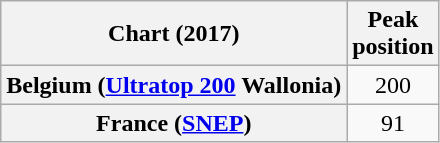<table class="wikitable sortable plainrowheaders" style="text-align:center">
<tr>
<th scope="col">Chart (2017)</th>
<th scope="col">Peak<br> position</th>
</tr>
<tr>
<th scope="row">Belgium (<a href='#'>Ultratop 200</a> Wallonia)</th>
<td>200</td>
</tr>
<tr>
<th scope="row">France (<a href='#'>SNEP</a>)</th>
<td>91</td>
</tr>
</table>
